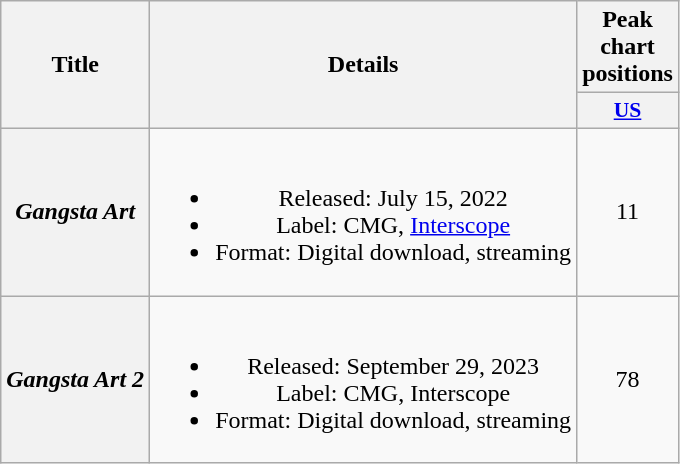<table class="wikitable plainrowheaders" style="text-align:center">
<tr>
<th scope="col" rowspan="2">Title</th>
<th scope="col" rowspan="2">Details</th>
<th scope="col" colspan="1">Peak chart positions</th>
</tr>
<tr>
<th scope="col" style="width:3.5em;font-size:90%;"><a href='#'>US</a></th>
</tr>
<tr>
<th scope="row"><em>Gangsta Art</em><br></th>
<td><br><ul><li>Released: July 15, 2022</li><li>Label: CMG, <a href='#'>Interscope</a></li><li>Format: Digital download, streaming</li></ul></td>
<td>11<br></td>
</tr>
<tr>
<th scope="row"><em>Gangsta Art 2</em><br></th>
<td><br><ul><li>Released: September 29, 2023</li><li>Label: CMG, Interscope</li><li>Format: Digital download, streaming</li></ul></td>
<td>78</td>
</tr>
</table>
